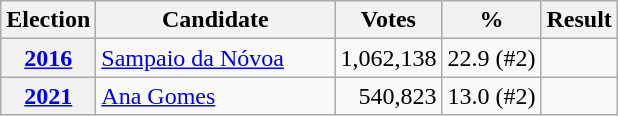<table class="wikitable" style="text-align:right;">
<tr>
<th>Election</th>
<th width="152px">Candidate</th>
<th>Votes</th>
<th>%</th>
<th>Result</th>
</tr>
<tr>
<th><a href='#'>2016</a></th>
<td align="left"><a href='#'>Sampaio da Nóvoa</a></td>
<td>1,062,138</td>
<td>22.9 (#2)</td>
<td></td>
</tr>
<tr>
<th><a href='#'>2021</a></th>
<td align="left"><a href='#'>Ana Gomes</a></td>
<td>540,823</td>
<td>13.0 (#2)</td>
<td></td>
</tr>
</table>
